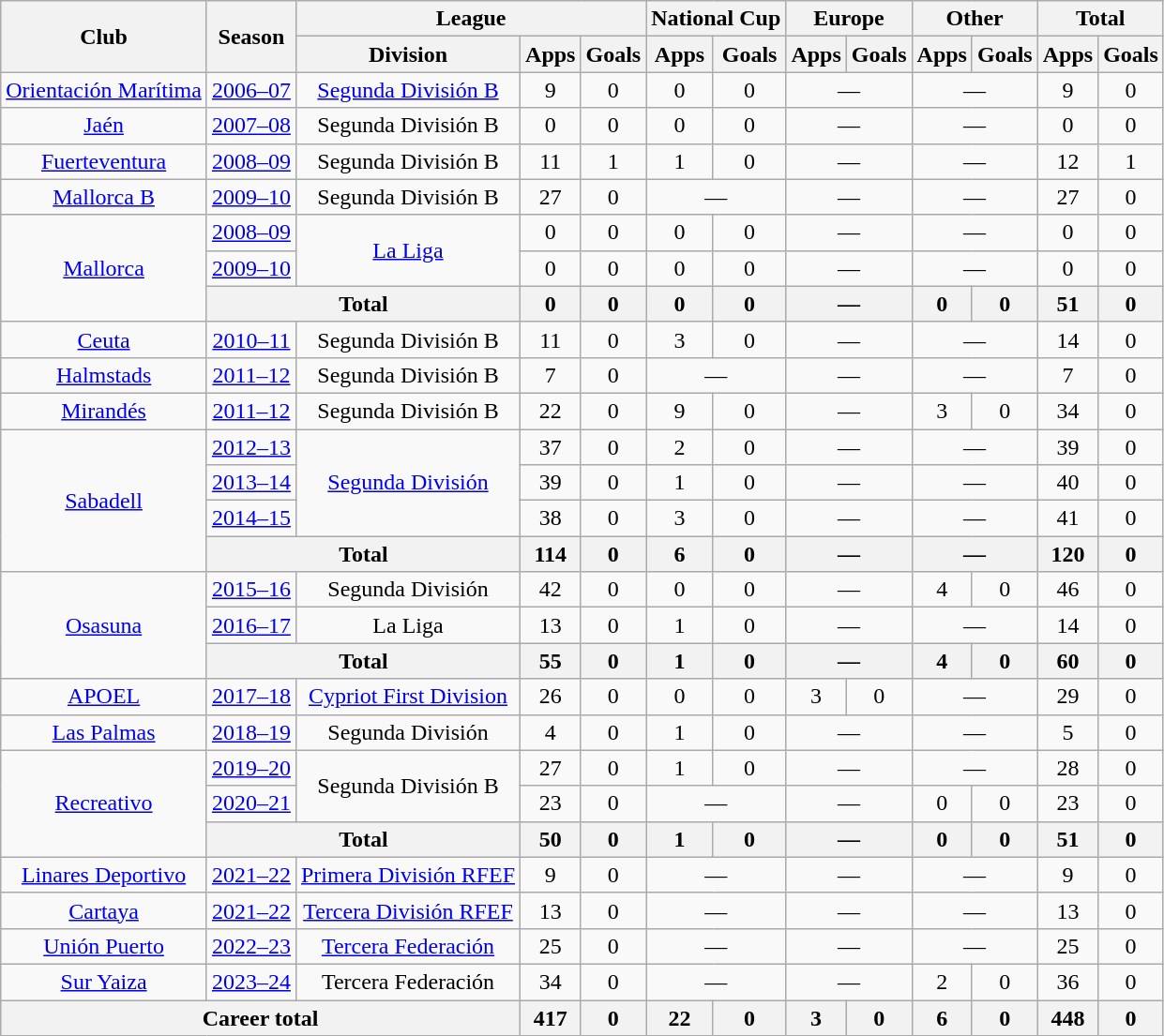<table class="wikitable" style="text-align:center">
<tr>
<th rowspan="2">Club</th>
<th rowspan="2">Season</th>
<th colspan="3">League</th>
<th colspan="2">National Cup</th>
<th colspan="2">Europe</th>
<th colspan="2">Other</th>
<th colspan="2">Total</th>
</tr>
<tr>
<th>Division</th>
<th>Apps</th>
<th>Goals</th>
<th>Apps</th>
<th>Goals</th>
<th>Apps</th>
<th>Goals</th>
<th>Apps</th>
<th>Goals</th>
<th>Apps</th>
<th>Goals</th>
</tr>
<tr>
<td><a href='#'>Orientación Marítima</a></td>
<td><a href='#'>2006–07</a></td>
<td><a href='#'>Segunda División B</a></td>
<td>9</td>
<td>0</td>
<td>0</td>
<td>0</td>
<td colspan="2">—</td>
<td colspan="2">—</td>
<td>9</td>
<td>0</td>
</tr>
<tr>
<td><a href='#'>Jaén</a></td>
<td><a href='#'>2007–08</a></td>
<td>Segunda División B</td>
<td>0</td>
<td>0</td>
<td>0</td>
<td>0</td>
<td colspan="2">—</td>
<td colspan="2">—</td>
<td>0</td>
<td>0</td>
</tr>
<tr>
<td><a href='#'>Fuerteventura</a></td>
<td><a href='#'>2008–09</a></td>
<td>Segunda División B</td>
<td>11</td>
<td>1</td>
<td>1</td>
<td>0</td>
<td colspan="2">—</td>
<td colspan="2">—</td>
<td>12</td>
<td>1</td>
</tr>
<tr>
<td><a href='#'>Mallorca B</a></td>
<td><a href='#'>2009–10</a></td>
<td>Segunda División B</td>
<td>27</td>
<td>0</td>
<td colspan="2">—</td>
<td colspan="2">—</td>
<td colspan="2">—</td>
<td>27</td>
<td>0</td>
</tr>
<tr>
<td rowspan="3"><a href='#'>Mallorca</a></td>
<td><a href='#'>2008–09</a></td>
<td rowspan="2"><a href='#'>La Liga</a></td>
<td>0</td>
<td>0</td>
<td>0</td>
<td>0</td>
<td colspan="2">—</td>
<td colspan="2">—</td>
<td>0</td>
<td>0</td>
</tr>
<tr>
<td><a href='#'>2009–10</a></td>
<td>0</td>
<td>0</td>
<td>0</td>
<td>0</td>
<td colspan="2">—</td>
<td colspan="2">—</td>
<td>0</td>
<td>0</td>
</tr>
<tr>
<th colspan="2">Total</th>
<th>0</th>
<th>0</th>
<th>0</th>
<th>0</th>
<th colspan="2">—</th>
<th>0</th>
<th>0</th>
<th>51</th>
<th>0</th>
</tr>
<tr>
<td><a href='#'>Ceuta</a></td>
<td><a href='#'>2010–11</a></td>
<td>Segunda División B</td>
<td>11</td>
<td>0</td>
<td>3</td>
<td>0</td>
<td colspan="2">—</td>
<td colspan="2">—</td>
<td>14</td>
<td>0</td>
</tr>
<tr>
<td><a href='#'>Halmstads</a></td>
<td><a href='#'>2011–12</a></td>
<td>Segunda División B</td>
<td>7</td>
<td>0</td>
<td colspan="2">—</td>
<td colspan="2">—</td>
<td colspan="2">—</td>
<td>7</td>
<td>0</td>
</tr>
<tr>
<td><a href='#'>Mirandés</a></td>
<td><a href='#'>2011–12</a></td>
<td>Segunda División B</td>
<td>22</td>
<td>0</td>
<td>9</td>
<td>0</td>
<td colspan="2">—</td>
<td>3</td>
<td>0</td>
<td>34</td>
<td>0</td>
</tr>
<tr>
<td rowspan="4"><a href='#'>Sabadell</a></td>
<td><a href='#'>2012–13</a></td>
<td rowspan="3"><a href='#'>Segunda División</a></td>
<td>37</td>
<td>0</td>
<td>2</td>
<td>0</td>
<td colspan="2">—</td>
<td colspan="2">—</td>
<td>39</td>
<td>0</td>
</tr>
<tr>
<td><a href='#'>2013–14</a></td>
<td>39</td>
<td>0</td>
<td>1</td>
<td>0</td>
<td colspan="2">—</td>
<td colspan="2">—</td>
<td>40</td>
<td>0</td>
</tr>
<tr>
<td><a href='#'>2014–15</a></td>
<td>38</td>
<td>0</td>
<td>3</td>
<td>0</td>
<td colspan="2">—</td>
<td colspan="2">—</td>
<td>41</td>
<td>0</td>
</tr>
<tr>
<th colspan="2">Total</th>
<th>114</th>
<th>0</th>
<th>6</th>
<th>0</th>
<th colspan="2">—</th>
<th colspan="2">—</th>
<th>120</th>
<th>0</th>
</tr>
<tr>
<td rowspan="3"><a href='#'>Osasuna</a></td>
<td><a href='#'>2015–16</a></td>
<td>Segunda División</td>
<td>42</td>
<td>0</td>
<td>0</td>
<td>0</td>
<td colspan="2">—</td>
<td>4</td>
<td>0</td>
<td>46</td>
<td>0</td>
</tr>
<tr>
<td><a href='#'>2016–17</a></td>
<td>La Liga</td>
<td>13</td>
<td>0</td>
<td>1</td>
<td>0</td>
<td colspan="2">—</td>
<td colspan="2">—</td>
<td>14</td>
<td>0</td>
</tr>
<tr>
<th colspan="2">Total</th>
<th>55</th>
<th>0</th>
<th>1</th>
<th>0</th>
<th colspan="2">—</th>
<th>4</th>
<th>0</th>
<th>60</th>
<th>0</th>
</tr>
<tr>
<td><a href='#'>APOEL</a></td>
<td><a href='#'>2017–18</a></td>
<td><a href='#'>Cypriot First Division</a></td>
<td>26</td>
<td>0</td>
<td>0</td>
<td>0</td>
<td>3</td>
<td>0</td>
<td colspan="2">—</td>
<td>29</td>
<td>0</td>
</tr>
<tr>
<td><a href='#'>Las Palmas</a></td>
<td><a href='#'>2018–19</a></td>
<td>Segunda División</td>
<td>4</td>
<td>0</td>
<td>1</td>
<td>0</td>
<td colspan="2">—</td>
<td colspan="2">—</td>
<td>5</td>
<td>0</td>
</tr>
<tr>
<td rowspan="3"><a href='#'>Recreativo</a></td>
<td><a href='#'>2019–20</a></td>
<td rowspan="2">Segunda División B</td>
<td>27</td>
<td>0</td>
<td>1</td>
<td>0</td>
<td colspan="2">—</td>
<td colspan="2">—</td>
<td>28</td>
<td>0</td>
</tr>
<tr>
<td><a href='#'>2020–21</a></td>
<td>23</td>
<td>0</td>
<td colspan="2">—</td>
<td colspan="2">—</td>
<td>0</td>
<td>0</td>
<td>23</td>
<td>0</td>
</tr>
<tr>
<th colspan="2">Total</th>
<th>50</th>
<th>0</th>
<th>1</th>
<th>0</th>
<th colspan="2">—</th>
<th>0</th>
<th>0</th>
<th>51</th>
<th>0</th>
</tr>
<tr>
<td><a href='#'>Linares Deportivo</a></td>
<td><a href='#'>2021–22</a></td>
<td><a href='#'>Primera División RFEF</a></td>
<td>9</td>
<td>0</td>
<td colspan="2">—</td>
<td colspan="2">—</td>
<td colspan="2">—</td>
<td>9</td>
<td>0</td>
</tr>
<tr>
<td><a href='#'>Cartaya</a></td>
<td><a href='#'>2021–22</a></td>
<td><a href='#'>Tercera División RFEF</a></td>
<td>13</td>
<td>0</td>
<td colspan="2">—</td>
<td colspan="2">—</td>
<td colspan="2">—</td>
<td>13</td>
<td>0</td>
</tr>
<tr>
<td><a href='#'>Unión Puerto</a></td>
<td><a href='#'>2022–23</a></td>
<td><a href='#'>Tercera Federación</a></td>
<td>25</td>
<td>0</td>
<td colspan="2">—</td>
<td colspan="2">—</td>
<td colspan="2">—</td>
<td>25</td>
<td>0</td>
</tr>
<tr>
<td><a href='#'>Sur Yaiza</a></td>
<td><a href='#'>2023–24</a></td>
<td>Tercera Federación</td>
<td>34</td>
<td>0</td>
<td colspan="2">—</td>
<td colspan="2">—</td>
<td>2</td>
<td>0</td>
<td>36</td>
<td>0</td>
</tr>
<tr>
<th colspan="3">Career total</th>
<th>417</th>
<th>0</th>
<th>22</th>
<th>0</th>
<th>3</th>
<th>0</th>
<th>6</th>
<th>0</th>
<th>448</th>
<th>0</th>
</tr>
</table>
